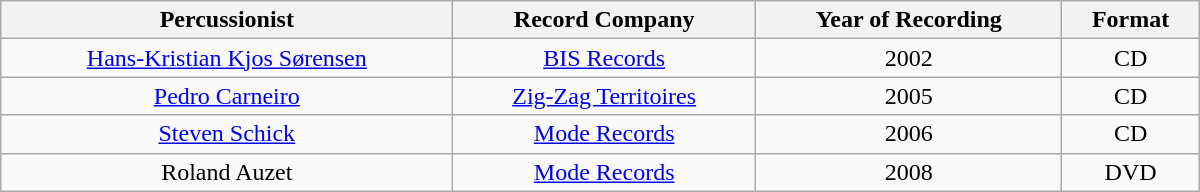<table class="wikitable" width="800px">
<tr>
<th align="center">Percussionist</th>
<th align="center">Record Company</th>
<th align="center">Year of Recording</th>
<th align="center">Format</th>
</tr>
<tr>
<td align="center"><a href='#'>Hans-Kristian Kjos Sørensen</a></td>
<td align="center"><a href='#'>BIS Records</a></td>
<td align="center">2002</td>
<td align="center">CD</td>
</tr>
<tr>
<td align="center"><a href='#'>Pedro Carneiro</a></td>
<td align="center"><a href='#'>Zig-Zag Territoires</a></td>
<td align="center">2005</td>
<td align="center">CD</td>
</tr>
<tr>
<td align="center"><a href='#'>Steven Schick</a></td>
<td align="center"><a href='#'>Mode Records</a></td>
<td align="center">2006</td>
<td align="center">CD</td>
</tr>
<tr>
<td align="center">Roland Auzet</td>
<td align="center"><a href='#'>Mode Records</a></td>
<td align="center">2008</td>
<td align="center">DVD</td>
</tr>
</table>
